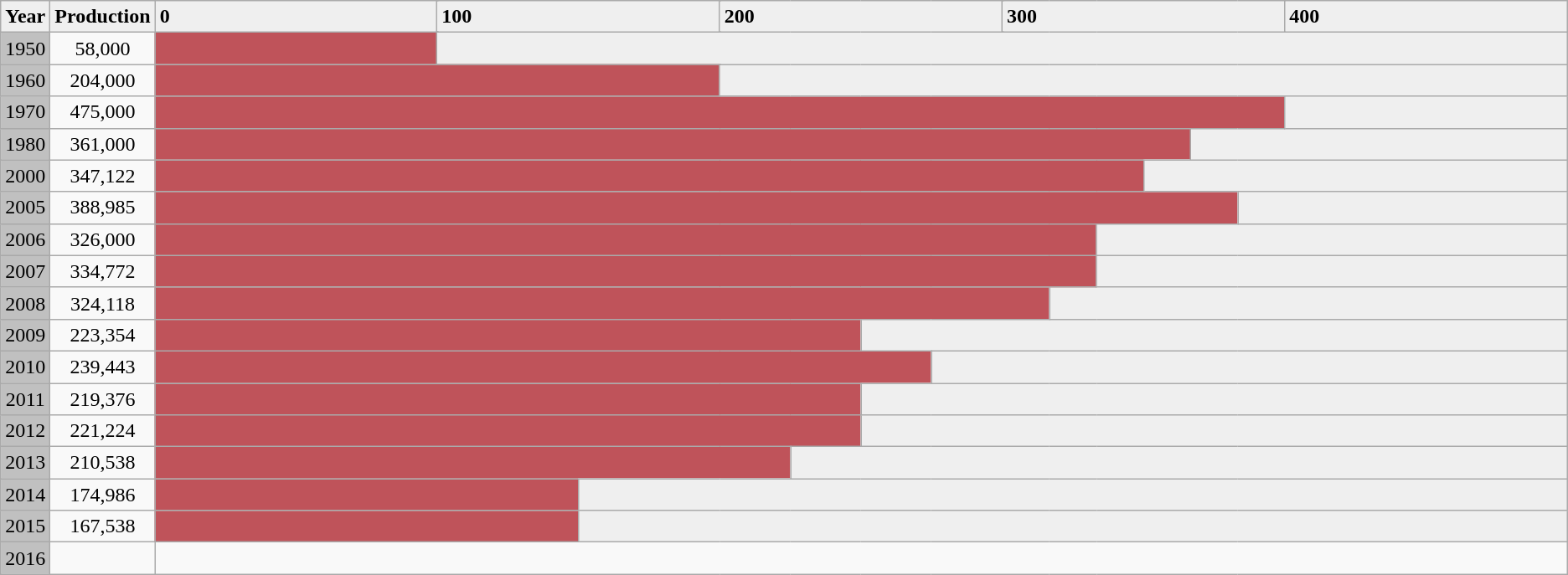<table class="wikitable sortable">
<tr>
<th ! style="width:3%; text-align:center; background:#efefef;">Year</th>
<th ! style="width:5%; text-align:center; background:#efefef;">Production</th>
<th ! colspan="10" style="width:18.4%; text-align:left; background:#efefef;" class="unsortable">0       </th>
<th ! colspan="10" style="width:18.4%; text-align:left; background:#efefef;" class="unsortable">100       </th>
<th ! colspan="10" style="width:18.4%; text-align:left; background:#efefef;" class="unsortable">200       </th>
<th ! colspan="10" style="width:18.4%; text-align:left; background:#efefef;" class="unsortable">300       </th>
<th ! colspan="10" style="width:18.4%; text-align:left; background:#efefef;" class="unsortable">400       </th>
</tr>
<tr align=center>
<td style="background:silver;">1950</td>
<td>58,000</td>
<td colspan="6" style="background:#bf535a;"> </td>
<td colspan="44" style="background:#efefef;"></td>
</tr>
<tr align=center>
<td style="background:silver;">1960</td>
<td>204,000</td>
<td colspan="20" style="background:#bf535a;"> </td>
<td colspan="30" style="background:#efefef;"></td>
</tr>
<tr align=center>
<td style="background:silver;">1970</td>
<td>475,000</td>
<td colspan="48" style="background:#bf535a;"> </td>
<td colspan="2" style="background:#efefef;"></td>
</tr>
<tr align=center>
<td style="background:silver;">1980</td>
<td>361,000</td>
<td colspan="36" style="background:#bf535a;"> </td>
<td colspan="14" style="background:#efefef;"></td>
</tr>
<tr align=center>
<td style="background:silver;">2000</td>
<td>347,122</td>
<td colspan="35" style="background:#bf535a;"> </td>
<td colspan="15" style="background:#efefef;"></td>
</tr>
<tr align=center>
<td style="background:silver;">2005</td>
<td>388,985</td>
<td colspan="39" style="background:#bf535a;"> </td>
<td colspan="11" style="background:#efefef;"></td>
</tr>
<tr align=center>
<td style="background:silver;">2006</td>
<td>326,000</td>
<td colspan="33" style="background:#bf535a;"> </td>
<td colspan="18" style="background:#efefef;"></td>
</tr>
<tr align=center>
<td style="background:silver;">2007</td>
<td>334,772</td>
<td colspan="33" style="background:#bf535a;"> </td>
<td colspan="17" style="background:#efefef;"></td>
</tr>
<tr align=center>
<td style="background:silver;">2008</td>
<td>324,118</td>
<td colspan="32" style="background:#bf535a;"> </td>
<td colspan="18" style="background:#efefef;"></td>
</tr>
<tr align=center>
<td style="background:silver;">2009</td>
<td>223,354</td>
<td colspan="22" style="background:#bf535a;"> </td>
<td colspan="28" style="background:#efefef;"></td>
</tr>
<tr align=center>
<td style="background:silver;">2010</td>
<td>239,443</td>
<td colspan="24" style="background:#bf535a;"> </td>
<td colspan="26" style="background:#efefef;"></td>
</tr>
<tr align=center>
<td style="background:silver;">2011</td>
<td>219,376</td>
<td colspan="22" style="background:#bf535a;"> </td>
<td colspan="28" style="background:#efefef;"></td>
</tr>
<tr align=center>
<td style="background:silver;">2012</td>
<td>221,224</td>
<td colspan="22" style="background:#bf535a;"> </td>
<td colspan="27" style="background:#efefef;"></td>
</tr>
<tr align=center>
<td style="background:silver;">2013</td>
<td>210,538</td>
<td colspan="21" style="background:#bf535a;"> </td>
<td colspan="28" style="background:#efefef;"></td>
</tr>
<tr align=center>
<td style="background:silver;">2014</td>
<td>174,986</td>
<td colspan="17" style="background:#bf535a;"> </td>
<td colspan="32" style="background:#efefef;"></td>
</tr>
<tr align=center>
<td style="background:silver;">2015</td>
<td>167,538</td>
<td colspan="17" style="background:#bf535a;"> </td>
<td colspan="32" style="background:#efefef;"></td>
</tr>
<tr align=center>
<td style="background:silver;">2016</td>
<td></td>
</tr>
</table>
